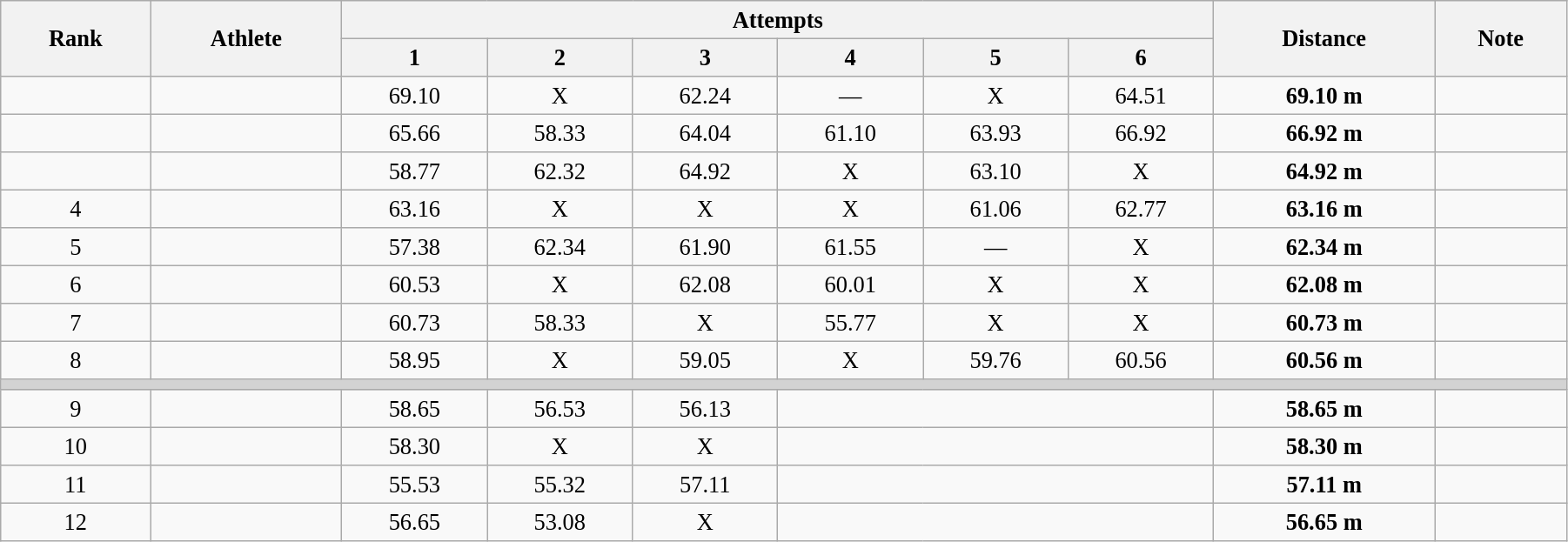<table class="wikitable" style=" text-align:center; font-size:110%;" width="95%">
<tr>
<th rowspan="2">Rank</th>
<th rowspan="2">Athlete</th>
<th colspan="6">Attempts</th>
<th rowspan="2">Distance</th>
<th rowspan="2">Note</th>
</tr>
<tr>
<th>1</th>
<th>2</th>
<th>3</th>
<th>4</th>
<th>5</th>
<th>6</th>
</tr>
<tr>
<td></td>
<td align=left></td>
<td>69.10</td>
<td>X</td>
<td>62.24</td>
<td>—</td>
<td>X</td>
<td>64.51</td>
<td><strong>69.10 m</strong></td>
<td></td>
</tr>
<tr>
<td></td>
<td align=left></td>
<td>65.66</td>
<td>58.33</td>
<td>64.04</td>
<td>61.10</td>
<td>63.93</td>
<td>66.92</td>
<td><strong>66.92 m</strong></td>
<td></td>
</tr>
<tr>
<td></td>
<td align=left></td>
<td>58.77</td>
<td>62.32</td>
<td>64.92</td>
<td>X</td>
<td>63.10</td>
<td>X</td>
<td><strong>64.92 m</strong></td>
<td></td>
</tr>
<tr>
<td>4</td>
<td align=left></td>
<td>63.16</td>
<td>X</td>
<td>X</td>
<td>X</td>
<td>61.06</td>
<td>62.77</td>
<td><strong>63.16 m</strong></td>
<td></td>
</tr>
<tr>
<td>5</td>
<td align=left></td>
<td>57.38</td>
<td>62.34</td>
<td>61.90</td>
<td>61.55</td>
<td>—</td>
<td>X</td>
<td><strong>62.34 m</strong></td>
<td></td>
</tr>
<tr>
<td>6</td>
<td align=left></td>
<td>60.53</td>
<td>X</td>
<td>62.08</td>
<td>60.01</td>
<td>X</td>
<td>X</td>
<td><strong>62.08 m</strong></td>
<td></td>
</tr>
<tr>
<td>7</td>
<td align=left></td>
<td>60.73</td>
<td>58.33</td>
<td>X</td>
<td>55.77</td>
<td>X</td>
<td>X</td>
<td><strong>60.73 m</strong></td>
<td></td>
</tr>
<tr>
<td>8</td>
<td align=left></td>
<td>58.95</td>
<td>X</td>
<td>59.05</td>
<td>X</td>
<td>59.76</td>
<td>60.56</td>
<td><strong>60.56 m</strong></td>
<td></td>
</tr>
<tr>
<td colspan=10 bgcolor=lightgray></td>
</tr>
<tr>
<td>9</td>
<td align=left></td>
<td>58.65</td>
<td>56.53</td>
<td>56.13</td>
<td colspan=3></td>
<td><strong>58.65 m</strong></td>
<td></td>
</tr>
<tr>
<td>10</td>
<td align=left></td>
<td>58.30</td>
<td>X</td>
<td>X</td>
<td colspan=3></td>
<td><strong>58.30 m</strong></td>
<td></td>
</tr>
<tr>
<td>11</td>
<td align=left></td>
<td>55.53</td>
<td>55.32</td>
<td>57.11</td>
<td colspan=3></td>
<td><strong>57.11 m</strong></td>
<td></td>
</tr>
<tr>
<td>12</td>
<td align=left></td>
<td>56.65</td>
<td>53.08</td>
<td>X</td>
<td colspan=3></td>
<td><strong>56.65 m </strong></td>
<td></td>
</tr>
</table>
